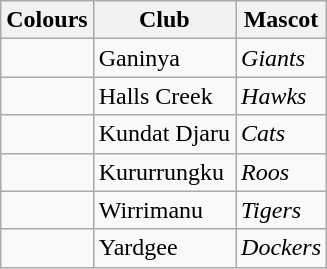<table class="wikitable">
<tr>
<th>Colours</th>
<th>Club</th>
<th>Mascot</th>
</tr>
<tr>
<td></td>
<td>Ganinya</td>
<td><em>Giants</em></td>
</tr>
<tr>
<td></td>
<td>Halls Creek</td>
<td><em>Hawks</em></td>
</tr>
<tr>
<td></td>
<td>Kundat Djaru</td>
<td><em>Cats</em></td>
</tr>
<tr>
<td></td>
<td>Kururrungku</td>
<td><em>Roos</em></td>
</tr>
<tr>
<td></td>
<td>Wirrimanu</td>
<td><em>Tigers</em></td>
</tr>
<tr>
<td></td>
<td>Yardgee</td>
<td><em>Dockers</em></td>
</tr>
</table>
